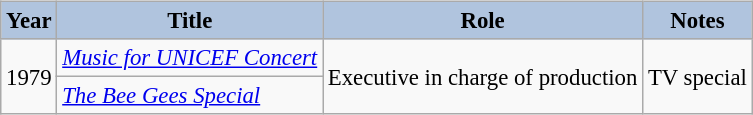<table class="wikitable" style="font-size:95%;float:left; margin-right:2em;">
<tr>
<th style="background:#B0C4DE;">Year</th>
<th style="background:#B0C4DE;">Title</th>
<th style="background:#B0C4DE;">Role</th>
<th style="background:#B0C4DE;">Notes</th>
</tr>
<tr>
<td rowspan=2>1979</td>
<td><em><a href='#'>Music for UNICEF Concert</a></em></td>
<td rowspan=2>Executive in charge of production</td>
<td rowspan=2>TV special</td>
</tr>
<tr>
<td><em><a href='#'>The Bee Gees Special</a></em></td>
</tr>
</table>
